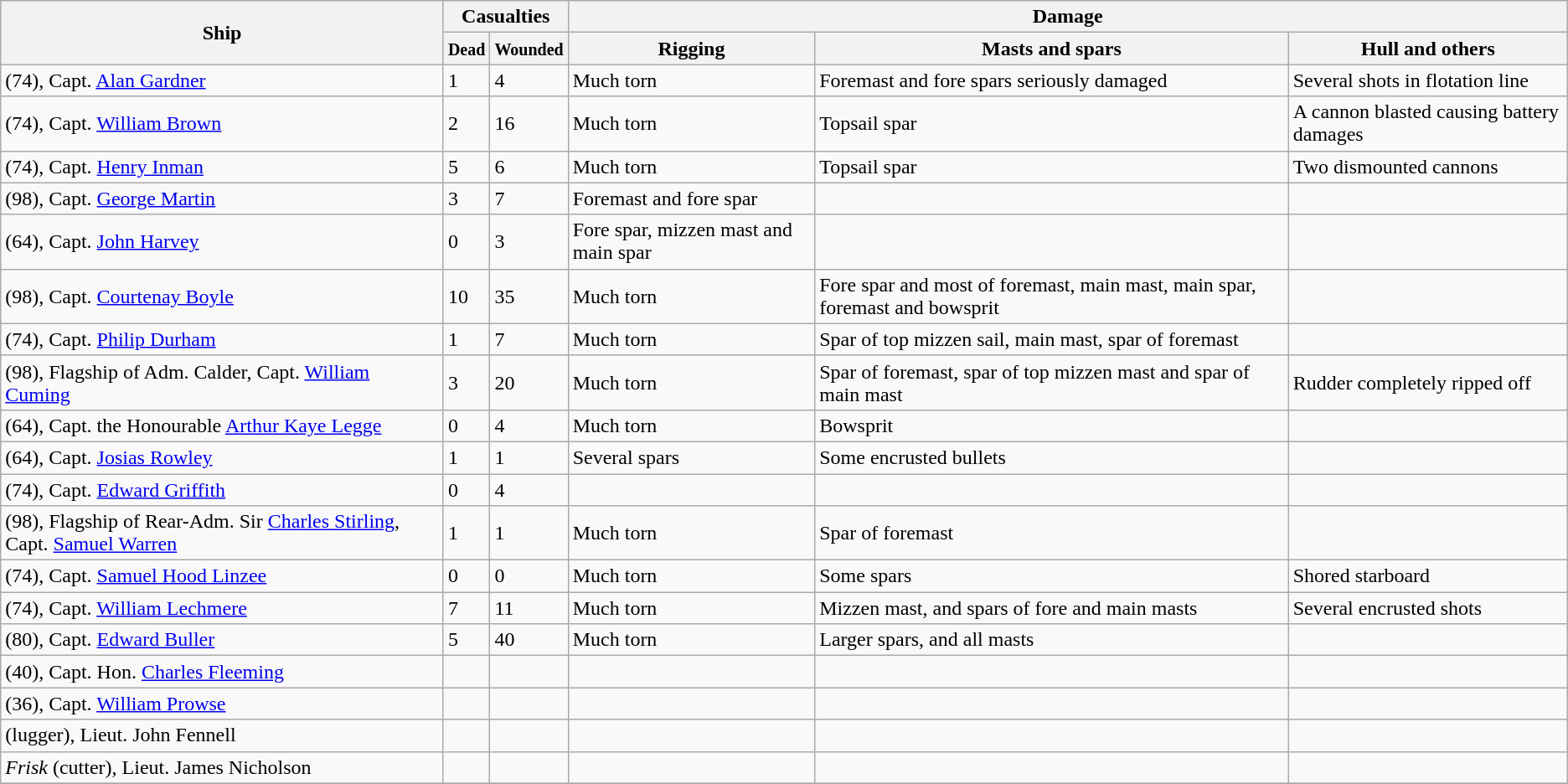<table class="wikitable">
<tr>
<th rowspan=2>Ship</th>
<th colspan=2>Casualties</th>
<th colspan=3>Damage</th>
</tr>
<tr>
<th><small>Dead</small></th>
<th><small>Wounded</small></th>
<th>Rigging</th>
<th>Masts and spars</th>
<th>Hull and others</th>
</tr>
<tr>
<td> (74), Capt. <a href='#'>Alan Gardner</a></td>
<td>1</td>
<td>4</td>
<td>Much torn</td>
<td>Foremast and fore spars seriously damaged</td>
<td>Several shots in flotation line</td>
</tr>
<tr>
<td> (74), Capt. <a href='#'>William Brown</a></td>
<td>2</td>
<td>16</td>
<td>Much torn</td>
<td>Topsail spar</td>
<td>A cannon blasted causing battery damages</td>
</tr>
<tr>
<td> (74), Capt. <a href='#'>Henry Inman</a></td>
<td>5</td>
<td>6</td>
<td>Much torn</td>
<td>Topsail spar</td>
<td>Two dismounted cannons</td>
</tr>
<tr>
<td> (98), Capt. <a href='#'>George Martin</a></td>
<td>3</td>
<td>7</td>
<td>Foremast and fore spar</td>
<td></td>
<td></td>
</tr>
<tr>
<td> (64), Capt. <a href='#'>John Harvey</a></td>
<td>0</td>
<td>3</td>
<td>Fore spar, mizzen mast and main spar</td>
<td></td>
<td></td>
</tr>
<tr>
<td> (98), Capt. <a href='#'>Courtenay Boyle</a></td>
<td>10</td>
<td>35</td>
<td>Much torn</td>
<td>Fore spar and most of foremast, main mast, main spar, foremast and bowsprit</td>
<td></td>
</tr>
<tr>
<td> (74), Capt. <a href='#'>Philip Durham</a></td>
<td>1</td>
<td>7</td>
<td>Much torn</td>
<td>Spar of top mizzen sail, main mast, spar of foremast</td>
<td></td>
</tr>
<tr>
<td> (98), Flagship of Adm. Calder, Capt. <a href='#'>William Cuming</a></td>
<td>3</td>
<td>20</td>
<td>Much torn</td>
<td>Spar of foremast, spar of top mizzen mast and spar of main mast</td>
<td>Rudder completely ripped off</td>
</tr>
<tr>
<td> (64), Capt. the Honourable <a href='#'>Arthur Kaye Legge</a></td>
<td>0</td>
<td>4</td>
<td>Much torn</td>
<td>Bowsprit</td>
<td></td>
</tr>
<tr>
<td> (64), Capt. <a href='#'>Josias Rowley</a></td>
<td>1</td>
<td>1</td>
<td>Several spars</td>
<td>Some encrusted bullets</td>
<td></td>
</tr>
<tr>
<td> (74), Capt. <a href='#'>Edward Griffith</a></td>
<td>0</td>
<td>4</td>
<td></td>
<td></td>
<td></td>
</tr>
<tr>
<td> (98), Flagship of Rear-Adm. Sir <a href='#'>Charles Stirling</a>, Capt. <a href='#'>Samuel Warren</a></td>
<td>1</td>
<td>1</td>
<td>Much torn</td>
<td>Spar of foremast</td>
<td></td>
</tr>
<tr>
<td> (74), Capt. <a href='#'>Samuel Hood Linzee</a></td>
<td>0</td>
<td>0</td>
<td>Much torn</td>
<td>Some spars</td>
<td>Shored starboard</td>
</tr>
<tr>
<td> (74), Capt. <a href='#'>William Lechmere</a></td>
<td>7</td>
<td>11</td>
<td>Much torn</td>
<td>Mizzen mast, and spars of fore and main masts</td>
<td>Several encrusted shots</td>
</tr>
<tr>
<td> (80), Capt. <a href='#'>Edward Buller</a></td>
<td>5</td>
<td>40</td>
<td>Much torn</td>
<td>Larger spars, and all masts</td>
<td></td>
</tr>
<tr>
<td> (40), Capt. Hon. <a href='#'>Charles Fleeming</a></td>
<td></td>
<td></td>
<td></td>
<td></td>
<td></td>
</tr>
<tr>
<td> (36), Capt. <a href='#'>William Prowse</a></td>
<td></td>
<td></td>
<td></td>
<td></td>
<td></td>
</tr>
<tr>
<td> (lugger), Lieut. John Fennell</td>
<td></td>
<td></td>
<td></td>
<td></td>
<td></td>
</tr>
<tr>
<td><em>Frisk</em> (cutter), Lieut. James Nicholson</td>
<td></td>
<td></td>
<td></td>
<td></td>
<td></td>
</tr>
<tr>
</tr>
</table>
